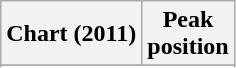<table class="wikitable sortable">
<tr>
<th>Chart (2011)</th>
<th>Peak<br>position</th>
</tr>
<tr>
</tr>
<tr>
</tr>
<tr>
</tr>
</table>
